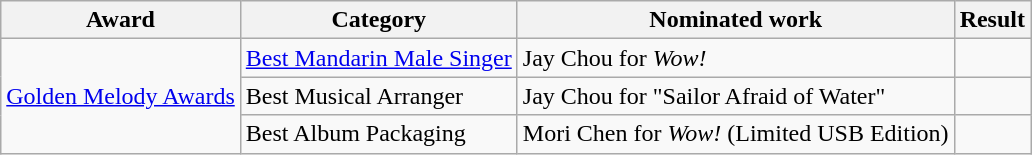<table class="wikitable">
<tr>
<th>Award</th>
<th>Category</th>
<th>Nominated work</th>
<th>Result</th>
</tr>
<tr>
<td rowspan="3"><a href='#'>Golden Melody Awards</a></td>
<td><a href='#'>Best Mandarin Male Singer</a></td>
<td>Jay Chou for <em>Wow!</em></td>
<td></td>
</tr>
<tr>
<td>Best Musical Arranger</td>
<td>Jay Chou for "Sailor Afraid of Water"</td>
<td></td>
</tr>
<tr>
<td>Best Album Packaging</td>
<td>Mori Chen for <em>Wow!</em> (Limited USB Edition)</td>
<td></td>
</tr>
</table>
